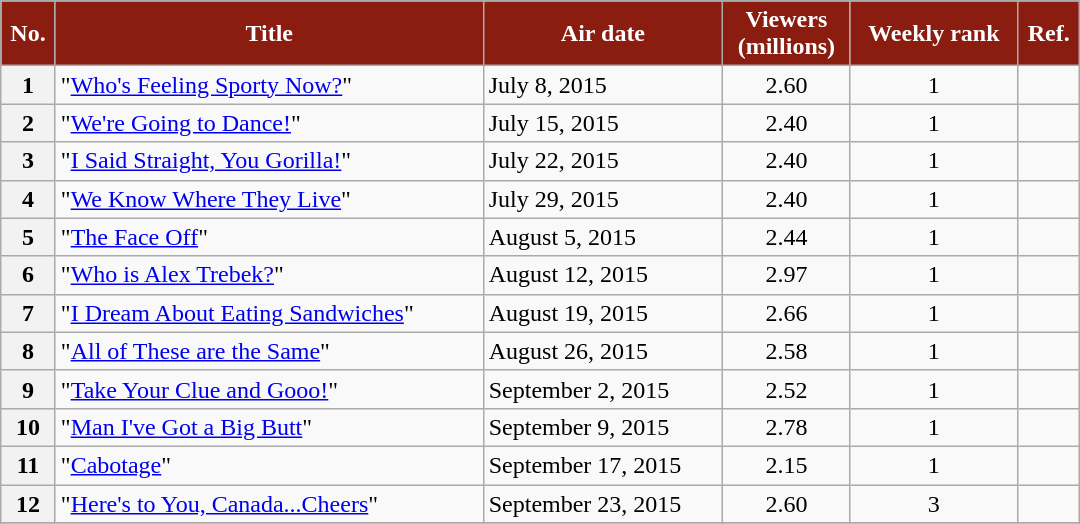<table class="wikitable" style="text-align:center; width:57%">
<tr>
<th style="background:#8b1c10; color:white;">No.</th>
<th style="background:#8b1c10; color:white;">Title</th>
<th style="background:#8b1c10; color:white;">Air date</th>
<th style="background:#8b1c10; color:white;" data-sort-type="number">Viewers <br> (millions)</th>
<th style="background:#8b1c10; color:white;" data-sort-type="number">Weekly rank</th>
<th style="background:#8b1c10; color:white;">Ref.</th>
</tr>
<tr>
<th>1</th>
<td style="text-align:left;">"<a href='#'>Who's Feeling Sporty Now?</a>"</td>
<td style="text-align:left;">July 8, 2015</td>
<td>2.60</td>
<td>1</td>
<td></td>
</tr>
<tr>
<th>2</th>
<td style="text-align:left;">"<a href='#'>We're Going to Dance!</a>"</td>
<td style="text-align:left;">July 15, 2015</td>
<td>2.40</td>
<td>1</td>
<td></td>
</tr>
<tr>
<th>3</th>
<td style="text-align:left;">"<a href='#'>I Said Straight, You Gorilla!</a>"</td>
<td style="text-align:left;">July 22, 2015</td>
<td>2.40</td>
<td>1</td>
<td></td>
</tr>
<tr>
<th>4</th>
<td style="text-align:left;">"<a href='#'>We Know Where They Live</a>"</td>
<td style="text-align:left;">July 29, 2015</td>
<td>2.40</td>
<td>1</td>
<td></td>
</tr>
<tr>
<th>5</th>
<td style="text-align:left;">"<a href='#'>The Face Off</a>"</td>
<td style="text-align:left;">August 5, 2015</td>
<td>2.44</td>
<td>1</td>
<td></td>
</tr>
<tr>
<th>6</th>
<td style="text-align:left;">"<a href='#'>Who is Alex Trebek?</a>"</td>
<td style="text-align:left;">August 12, 2015</td>
<td>2.97</td>
<td>1</td>
<td></td>
</tr>
<tr>
<th>7</th>
<td style="text-align:left;">"<a href='#'>I Dream About Eating Sandwiches</a>"</td>
<td style="text-align:left;">August 19, 2015</td>
<td>2.66</td>
<td>1</td>
<td></td>
</tr>
<tr>
<th>8</th>
<td style="text-align:left;">"<a href='#'>All of These are the Same</a>"</td>
<td style="text-align:left;">August 26, 2015</td>
<td>2.58</td>
<td>1</td>
<td></td>
</tr>
<tr>
<th>9</th>
<td style="text-align:left;">"<a href='#'>Take Your Clue and Gooo!</a>"</td>
<td style="text-align:left;">September 2, 2015</td>
<td>2.52</td>
<td>1</td>
<td></td>
</tr>
<tr>
<th>10</th>
<td style="text-align:left;">"<a href='#'>Man I've Got a Big Butt</a>"</td>
<td style="text-align:left;">September 9, 2015</td>
<td>2.78</td>
<td>1</td>
<td></td>
</tr>
<tr>
<th>11</th>
<td style="text-align:left;">"<a href='#'>Cabotage</a>"</td>
<td style="text-align:left;">September 17, 2015</td>
<td>2.15</td>
<td>1</td>
<td></td>
</tr>
<tr>
<th>12</th>
<td style="text-align:left;">"<a href='#'>Here's to You, Canada...Cheers</a>"</td>
<td style="text-align:left;">September 23, 2015</td>
<td>2.60</td>
<td>3</td>
<td></td>
</tr>
<tr>
</tr>
</table>
